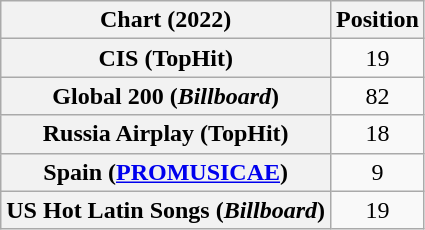<table class="wikitable sortable plainrowheaders" style="text-align:center">
<tr>
<th scope="col">Chart (2022)</th>
<th scope="col">Position</th>
</tr>
<tr>
<th scope="row">CIS (TopHit)</th>
<td>19</td>
</tr>
<tr>
<th scope="row">Global 200 (<em>Billboard</em>)</th>
<td>82</td>
</tr>
<tr>
<th scope="row">Russia Airplay (TopHit)</th>
<td>18</td>
</tr>
<tr>
<th scope="row">Spain (<a href='#'>PROMUSICAE</a>)</th>
<td>9</td>
</tr>
<tr>
<th scope="row">US Hot Latin Songs (<em>Billboard</em>)</th>
<td>19</td>
</tr>
</table>
